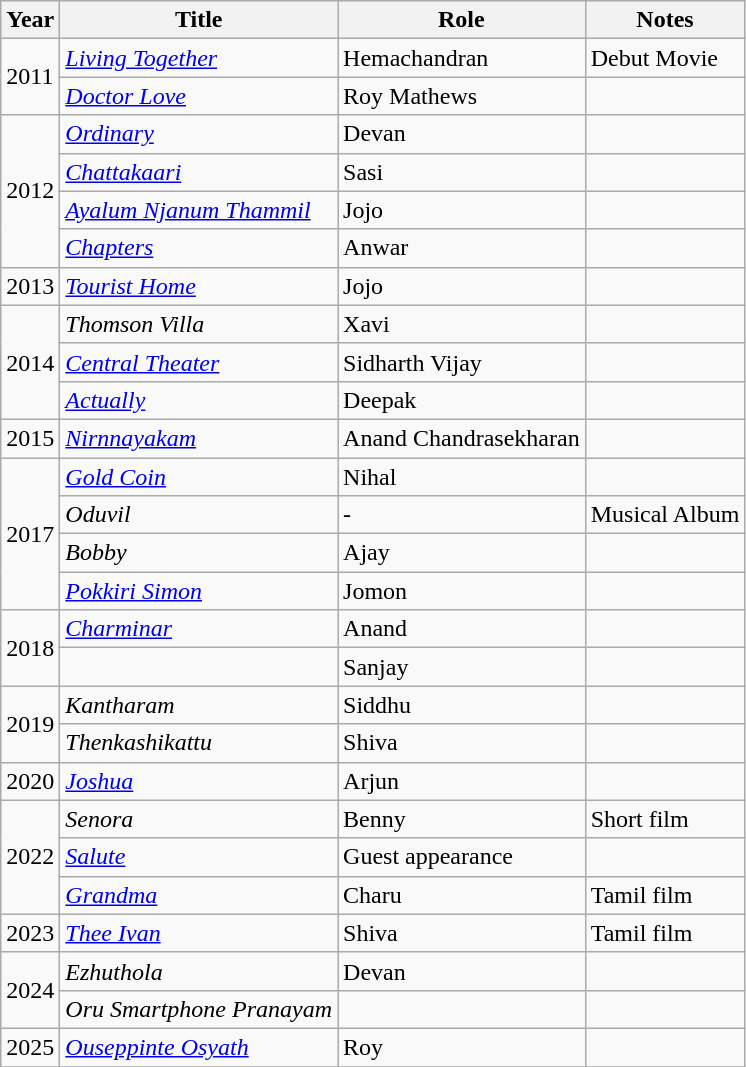<table class="wikitable sortable">
<tr>
<th>Year</th>
<th>Title</th>
<th>Role</th>
<th class="unsortable">Notes</th>
</tr>
<tr>
<td rowspan=2>2011</td>
<td><em><a href='#'>Living Together</a></em></td>
<td>Hemachandran</td>
<td>Debut Movie</td>
</tr>
<tr>
<td><em><a href='#'>Doctor Love</a></em></td>
<td>Roy Mathews</td>
<td></td>
</tr>
<tr>
<td rowspan="4">2012</td>
<td><em><a href='#'>Ordinary</a></em></td>
<td>Devan</td>
<td></td>
</tr>
<tr>
<td><em><a href='#'>Chattakaari</a></em></td>
<td>Sasi</td>
<td></td>
</tr>
<tr>
<td><em><a href='#'>Ayalum Njanum Thammil</a></em></td>
<td>Jojo</td>
<td></td>
</tr>
<tr>
<td><em><a href='#'>Chapters</a></em></td>
<td>Anwar</td>
<td></td>
</tr>
<tr>
<td>2013</td>
<td><em><a href='#'>Tourist Home</a></em></td>
<td>Jojo</td>
<td></td>
</tr>
<tr>
<td rowspan="3">2014</td>
<td><em>Thomson Villa</em></td>
<td>Xavi</td>
<td></td>
</tr>
<tr>
<td><em><a href='#'>Central Theater</a></em></td>
<td>Sidharth Vijay</td>
<td></td>
</tr>
<tr>
<td><em><a href='#'>Actually</a></em></td>
<td>Deepak</td>
<td></td>
</tr>
<tr>
<td>2015</td>
<td><em><a href='#'>Nirnnayakam</a></em></td>
<td>Anand Chandrasekharan</td>
<td></td>
</tr>
<tr>
<td rowspan="4">2017</td>
<td><em><a href='#'>Gold Coin</a></em></td>
<td>Nihal</td>
<td></td>
</tr>
<tr>
<td><em>Oduvil</em></td>
<td>-</td>
<td>Musical Album</td>
</tr>
<tr>
<td><em>Bobby</em></td>
<td>Ajay</td>
<td></td>
</tr>
<tr>
<td><em><a href='#'>Pokkiri Simon</a></em></td>
<td>Jomon</td>
<td></td>
</tr>
<tr>
<td rowspan="2">2018</td>
<td><em><a href='#'>Charminar</a></em></td>
<td>Anand</td>
<td></td>
</tr>
<tr>
<td></td>
<td>Sanjay</td>
<td></td>
</tr>
<tr>
<td rowspan=2>2019</td>
<td><em>Kantharam</em></td>
<td>Siddhu</td>
<td></td>
</tr>
<tr>
<td><em>Thenkashikattu</em></td>
<td>Shiva</td>
<td></td>
</tr>
<tr>
<td>2020</td>
<td><em><a href='#'>Joshua</a></em></td>
<td>Arjun</td>
<td></td>
</tr>
<tr>
<td rowspan=3>2022</td>
<td><em>Senora</em></td>
<td>Benny</td>
<td>Short film</td>
</tr>
<tr>
<td><em><a href='#'>Salute</a></em></td>
<td>Guest appearance</td>
<td></td>
</tr>
<tr>
<td><em><a href='#'>Grandma</a></em></td>
<td>Charu</td>
<td>Tamil film</td>
</tr>
<tr>
<td>2023</td>
<td><em><a href='#'>Thee Ivan</a></em></td>
<td>Shiva</td>
<td>Tamil film</td>
</tr>
<tr>
<td rowspan="2">2024</td>
<td><em>Ezhuthola</em></td>
<td>Devan</td>
<td></td>
</tr>
<tr>
<td><em>Oru Smartphone Pranayam</em></td>
<td></td>
<td></td>
</tr>
<tr>
<td>2025</td>
<td><em><a href='#'>Ouseppinte Osyath</a></em></td>
<td>Roy</td>
<td></td>
</tr>
<tr>
</tr>
</table>
